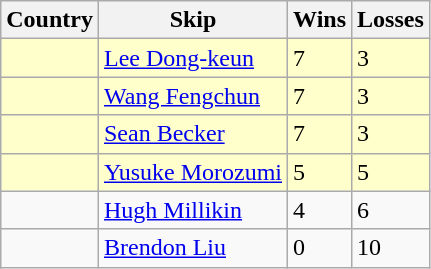<table class="wikitable" border="1">
<tr>
<th>Country</th>
<th>Skip</th>
<th>Wins</th>
<th>Losses</th>
</tr>
<tr bgcolor=#ffffcc>
<td></td>
<td><a href='#'>Lee Dong-keun</a></td>
<td>7</td>
<td>3</td>
</tr>
<tr bgcolor=#ffffcc>
<td></td>
<td><a href='#'>Wang Fengchun</a></td>
<td>7</td>
<td>3</td>
</tr>
<tr bgcolor=#ffffcc>
<td></td>
<td><a href='#'>Sean Becker</a></td>
<td>7</td>
<td>3</td>
</tr>
<tr bgcolor=#ffffcc>
<td></td>
<td><a href='#'>Yusuke Morozumi</a></td>
<td>5</td>
<td>5</td>
</tr>
<tr>
<td></td>
<td><a href='#'>Hugh Millikin</a></td>
<td>4</td>
<td>6</td>
</tr>
<tr>
<td></td>
<td><a href='#'>Brendon Liu</a></td>
<td>0</td>
<td>10</td>
</tr>
</table>
